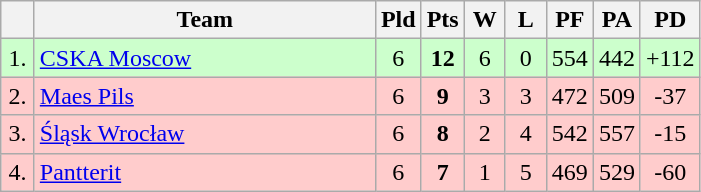<table class="wikitable" style="text-align:center">
<tr>
<th width=15></th>
<th width=220>Team</th>
<th width=20>Pld</th>
<th width=20>Pts</th>
<th width=20>W</th>
<th width=20>L</th>
<th width=20>PF</th>
<th width=20>PA</th>
<th width=20>PD</th>
</tr>
<tr style="background: #ccffcc;">
<td>1.</td>
<td align=left> <a href='#'>CSKA Moscow</a></td>
<td>6</td>
<td><strong>12</strong></td>
<td>6</td>
<td>0</td>
<td>554</td>
<td>442</td>
<td>+112</td>
</tr>
<tr style="background: #ffcccc;">
<td>2.</td>
<td align=left> <a href='#'>Maes Pils</a></td>
<td>6</td>
<td><strong>9</strong></td>
<td>3</td>
<td>3</td>
<td>472</td>
<td>509</td>
<td>-37</td>
</tr>
<tr style="background: #ffcccc;">
<td>3.</td>
<td align=left> <a href='#'>Śląsk Wrocław</a></td>
<td>6</td>
<td><strong>8</strong></td>
<td>2</td>
<td>4</td>
<td>542</td>
<td>557</td>
<td>-15</td>
</tr>
<tr style="background: #ffcccc;">
<td>4.</td>
<td align=left> <a href='#'>Pantterit</a></td>
<td>6</td>
<td><strong>7</strong></td>
<td>1</td>
<td>5</td>
<td>469</td>
<td>529</td>
<td>-60</td>
</tr>
</table>
